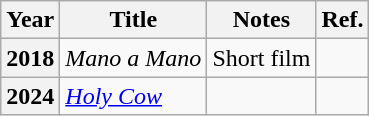<table class="wikitable sortable plainrowheaders">
<tr>
<th scope="col">Year</th>
<th scope="col">Title</th>
<th scope="col">Notes</th>
<th scope="col">Ref.</th>
</tr>
<tr>
<th scope="row">2018</th>
<td><em>Mano a Mano</em></td>
<td>Short film</td>
<td align="center"></td>
</tr>
<tr>
<th scope="row">2024</th>
<td><em><a href='#'>Holy Cow</a></em></td>
<td></td>
<td align="center"></td>
</tr>
</table>
